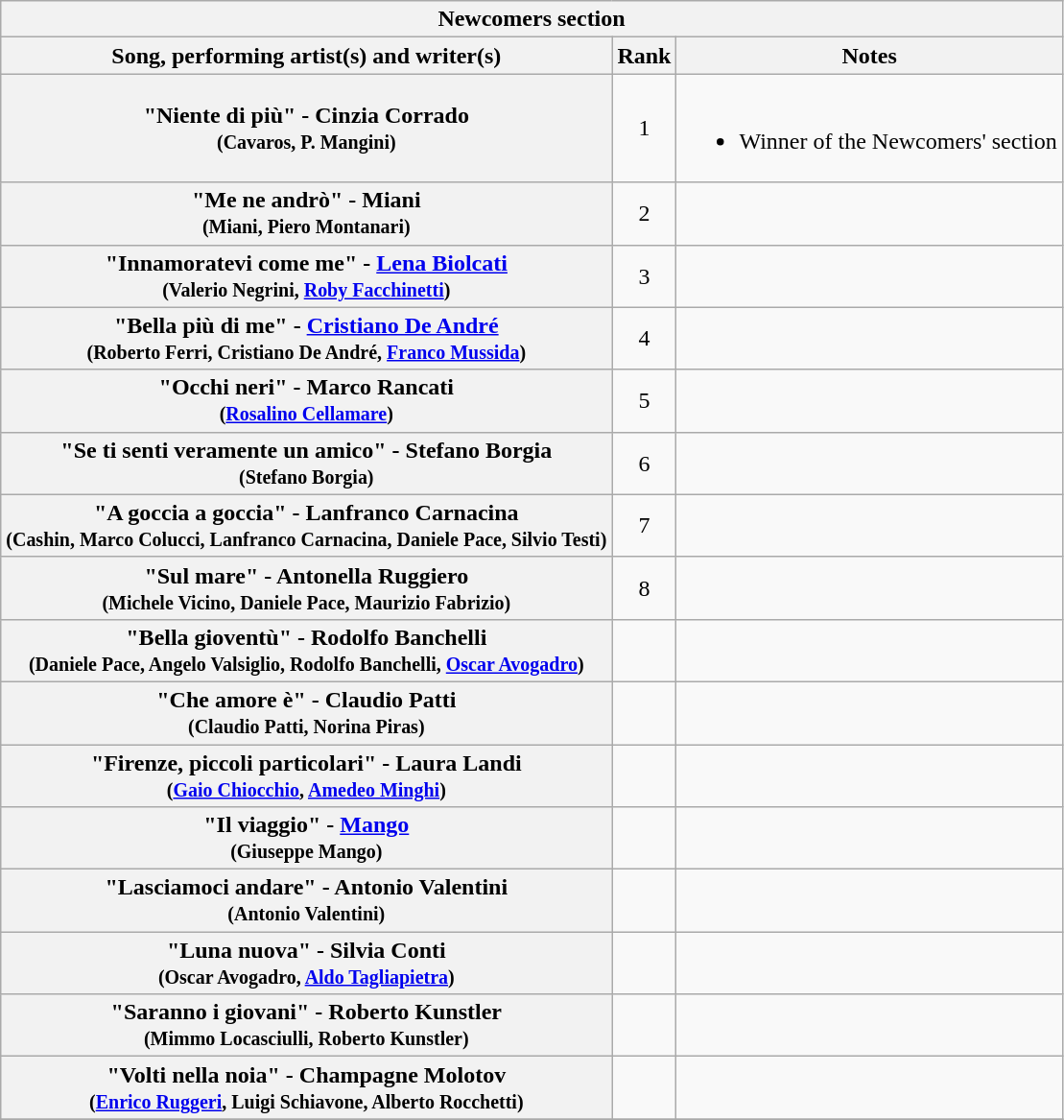<table class="plainrowheaders wikitable">
<tr>
<th colspan="3">Newcomers section </th>
</tr>
<tr>
<th>Song, performing artist(s) and writer(s)</th>
<th>Rank</th>
<th>Notes</th>
</tr>
<tr>
<th scope="row">"Niente di più" - Cinzia Corrado <br><small>(Cavaros, P. Mangini)</small></th>
<td style="text-align:center;">1</td>
<td><br><ul><li>Winner of the Newcomers' section</li></ul></td>
</tr>
<tr>
<th scope="row">"Me ne andrò" - Miani <br><small>(Miani, Piero Montanari)</small></th>
<td style="text-align:center;">2</td>
<td></td>
</tr>
<tr>
<th scope="row">"Innamoratevi come me" - <a href='#'>Lena Biolcati</a> <br><small>(Valerio Negrini, <a href='#'>Roby Facchinetti</a>)</small></th>
<td style="text-align:center;">3</td>
<td></td>
</tr>
<tr>
<th scope="row">"Bella più di me" - <a href='#'>Cristiano De André</a> <br><small>(Roberto Ferri, Cristiano De André, <a href='#'>Franco Mussida</a>)</small></th>
<td style="text-align:center;">4</td>
<td></td>
</tr>
<tr>
<th scope="row">"Occhi neri" - Marco Rancati <br><small>(<a href='#'>Rosalino Cellamare</a>)</small></th>
<td style="text-align:center;">5</td>
<td></td>
</tr>
<tr>
<th scope="row">"Se ti senti veramente un amico" - Stefano Borgia <br><small>(Stefano Borgia)</small></th>
<td style="text-align:center;">6</td>
<td></td>
</tr>
<tr>
<th scope="row">"A goccia a goccia" - Lanfranco Carnacina <br><small>(Cashin, Marco Colucci, Lanfranco Carnacina, Daniele Pace, Silvio Testi)</small></th>
<td style="text-align:center;">7</td>
<td></td>
</tr>
<tr>
<th scope="row">"Sul mare" - Antonella Ruggiero <br><small>(Michele Vicino, Daniele Pace, Maurizio Fabrizio)</small></th>
<td style="text-align:center;">8</td>
<td></td>
</tr>
<tr>
<th scope="row">"Bella gioventù" - Rodolfo Banchelli <br><small>(Daniele Pace, Angelo Valsiglio, Rodolfo Banchelli, <a href='#'>Oscar Avogadro</a>)</small></th>
<td></td>
<td></td>
</tr>
<tr>
<th scope="row">"Che amore è" - Claudio Patti <br><small>(Claudio Patti, Norina Piras)</small></th>
<td></td>
<td></td>
</tr>
<tr>
<th scope="row">"Firenze, piccoli particolari" - Laura Landi <br><small>(<a href='#'>Gaio Chiocchio</a>, <a href='#'>Amedeo Minghi</a>)</small></th>
<td></td>
<td></td>
</tr>
<tr>
<th scope="row">"Il viaggio" - <a href='#'>Mango</a> <br><small>(Giuseppe Mango)</small></th>
<td></td>
<td></td>
</tr>
<tr>
<th scope="row">"Lasciamoci andare" - Antonio Valentini <br><small>(Antonio Valentini)</small></th>
<td></td>
<td></td>
</tr>
<tr>
<th scope="row">"Luna nuova" - Silvia Conti <br><small>(Oscar Avogadro, <a href='#'>Aldo Tagliapietra</a>)</small></th>
<td></td>
<td></td>
</tr>
<tr>
<th scope="row">"Saranno i giovani" - Roberto Kunstler <br><small>(Mimmo Locasciulli, Roberto Kunstler)</small></th>
<td></td>
<td></td>
</tr>
<tr>
<th scope="row">"Volti nella noia" - Champagne Molotov <br><small>(<a href='#'>Enrico Ruggeri</a>, Luigi Schiavone, Alberto Rocchetti)</small></th>
<td></td>
<td></td>
</tr>
<tr>
</tr>
</table>
